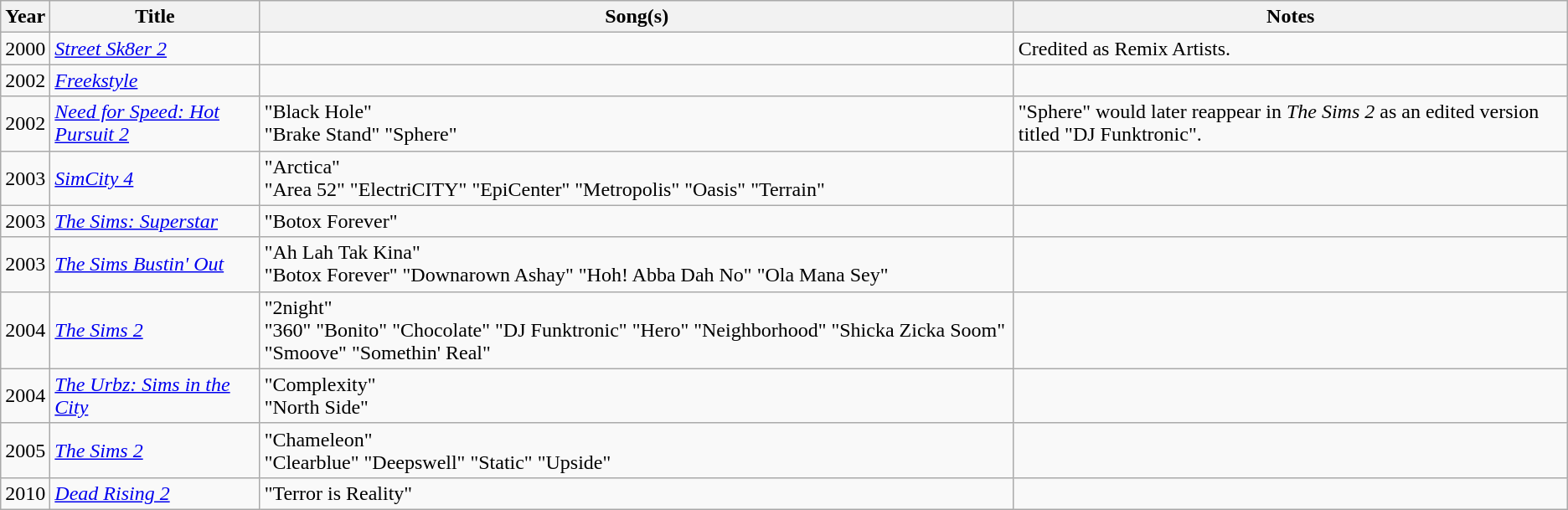<table class="wikitable">
<tr>
<th>Year</th>
<th>Title</th>
<th>Song(s)</th>
<th>Notes</th>
</tr>
<tr>
<td>2000</td>
<td><em><a href='#'>Street Sk8er 2</a></em></td>
<td></td>
<td>Credited as Remix Artists.</td>
</tr>
<tr>
<td>2002</td>
<td><em><a href='#'>Freekstyle</a></em></td>
<td></td>
<td></td>
</tr>
<tr>
<td>2002</td>
<td><em><a href='#'>Need for Speed: Hot Pursuit 2</a></em></td>
<td>"Black Hole"<br>"Brake Stand"
"Sphere"</td>
<td>"Sphere" would later reappear in <em>The Sims 2</em> as an edited version titled "DJ Funktronic".</td>
</tr>
<tr>
<td>2003</td>
<td><em><a href='#'>SimCity 4</a></em></td>
<td>"Arctica"<br>"Area 52"
"ElectriCITY"
"EpiCenter"
"Metropolis"
"Oasis"
"Terrain"</td>
<td></td>
</tr>
<tr>
<td>2003</td>
<td><em><a href='#'>The Sims: Superstar</a></em></td>
<td>"Botox Forever"</td>
<td></td>
</tr>
<tr>
<td>2003</td>
<td><em><a href='#'>The Sims Bustin' Out</a></em></td>
<td>"Ah Lah Tak Kina"<br>"Botox Forever"
"Downarown Ashay"
"Hoh! Abba Dah No"
"Ola Mana Sey"</td>
<td></td>
</tr>
<tr>
<td>2004</td>
<td><em><a href='#'>The Sims 2</a></em></td>
<td>"2night"<br>"360"
"Bonito"
"Chocolate"
"DJ Funktronic"
"Hero"
"Neighborhood"
"Shicka Zicka Soom"
"Smoove"
"Somethin' Real"</td>
<td></td>
</tr>
<tr>
<td>2004</td>
<td><em><a href='#'>The Urbz: Sims in the City</a></em></td>
<td>"Complexity"<br>"North Side"</td>
<td></td>
</tr>
<tr>
<td>2005</td>
<td><a href='#'><em>The Sims 2</em></a></td>
<td>"Chameleon"<br>"Clearblue"
"Deepswell"
"Static"
"Upside"</td>
<td></td>
</tr>
<tr>
<td>2010</td>
<td><em><a href='#'>Dead Rising 2</a></em></td>
<td>"Terror is Reality"</td>
<td></td>
</tr>
</table>
